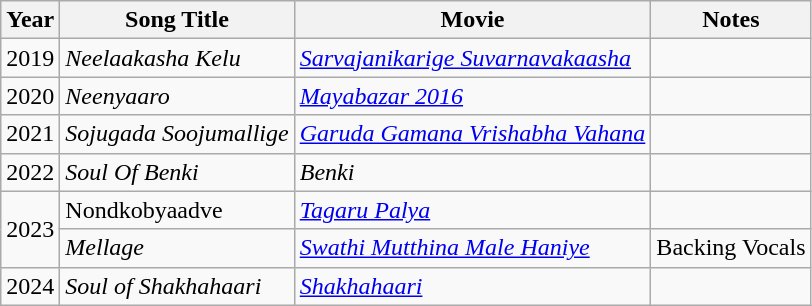<table class="wikitable">
<tr>
<th>Year</th>
<th>Song Title</th>
<th>Movie</th>
<th>Notes</th>
</tr>
<tr>
<td>2019</td>
<td><em>Neelaakasha Kelu</em></td>
<td><em><a href='#'>Sarvajanikarige Suvarnavakaasha</a></em></td>
<td></td>
</tr>
<tr>
<td>2020</td>
<td><em>Neenyaaro</em></td>
<td><em><a href='#'>Mayabazar 2016</a></em></td>
<td></td>
</tr>
<tr>
<td>2021</td>
<td><em>Sojugada Soojumallige</em></td>
<td><em><a href='#'>Garuda Gamana Vrishabha Vahana</a></em></td>
<td></td>
</tr>
<tr>
<td>2022</td>
<td><em>Soul Of Benki</em></td>
<td><em>Benki</em></td>
<td></td>
</tr>
<tr>
<td rowspan="2">2023</td>
<td>Nondkobyaadve</td>
<td><em><a href='#'>Tagaru Palya</a></em></td>
<td></td>
</tr>
<tr>
<td><em>Mellage</em></td>
<td><em><a href='#'>Swathi Mutthina Male Haniye</a></em></td>
<td>Backing Vocals</td>
</tr>
<tr>
<td>2024</td>
<td><em>Soul of Shakhahaari</em></td>
<td><em><a href='#'>Shakhahaari</a></em></td>
<td></td>
</tr>
</table>
